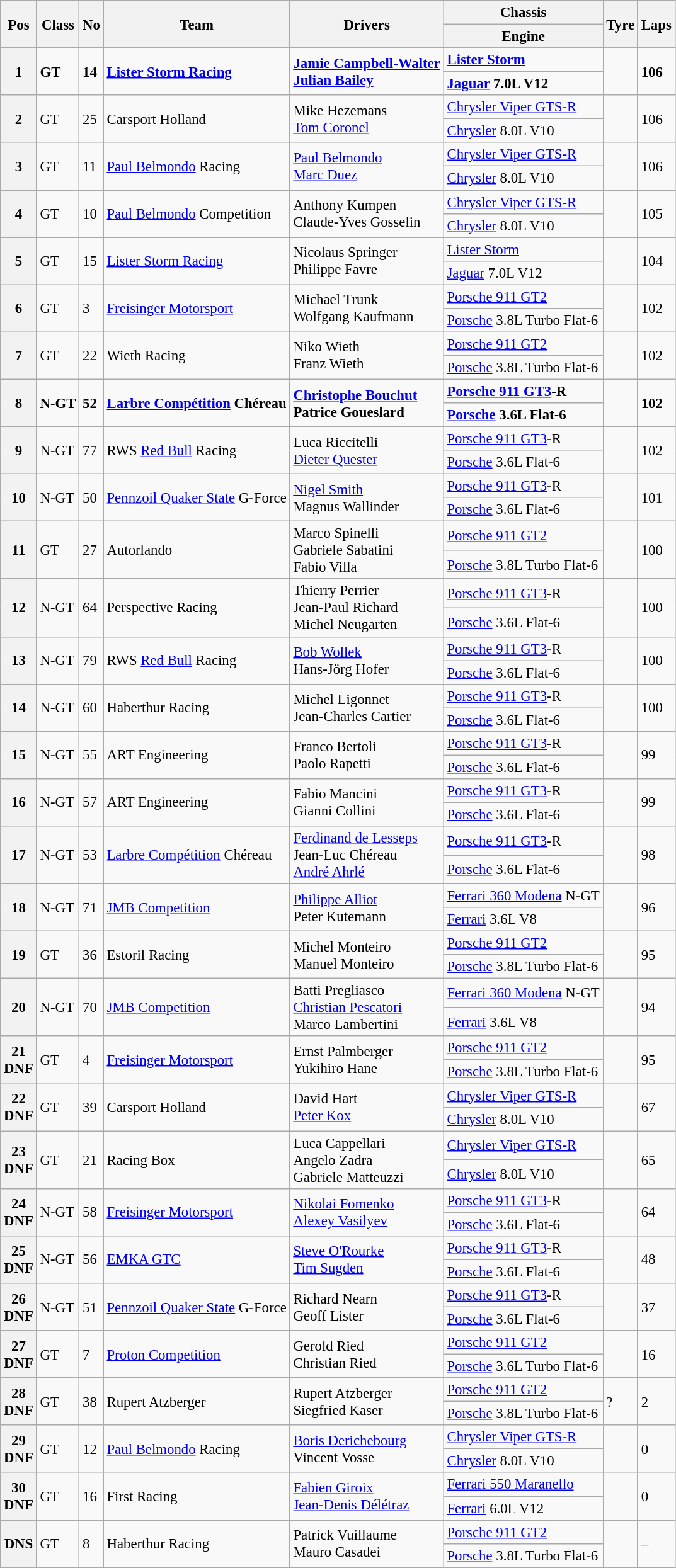<table class="wikitable" style="font-size: 95%;">
<tr>
<th rowspan=2>Pos</th>
<th rowspan=2>Class</th>
<th rowspan=2>No</th>
<th rowspan=2>Team</th>
<th rowspan=2>Drivers</th>
<th>Chassis</th>
<th rowspan=2>Tyre</th>
<th rowspan=2>Laps</th>
</tr>
<tr>
<th>Engine</th>
</tr>
<tr style="font-weight:bold">
<th rowspan=2>1</th>
<td rowspan=2>GT</td>
<td rowspan=2>14</td>
<td rowspan=2> <a href='#'>Lister Storm Racing</a></td>
<td rowspan=2> <a href='#'>Jamie Campbell-Walter</a><br> <a href='#'>Julian Bailey</a></td>
<td><a href='#'>Lister Storm</a></td>
<td rowspan=2></td>
<td rowspan=2>106</td>
</tr>
<tr style="font-weight:bold">
<td><a href='#'>Jaguar</a> 7.0L V12</td>
</tr>
<tr>
<th rowspan=2>2</th>
<td rowspan=2>GT</td>
<td rowspan=2>25</td>
<td rowspan=2> Carsport Holland</td>
<td rowspan=2> Mike Hezemans<br> <a href='#'>Tom Coronel</a></td>
<td><a href='#'>Chrysler Viper GTS-R</a></td>
<td rowspan=2></td>
<td rowspan=2>106</td>
</tr>
<tr>
<td><a href='#'>Chrysler</a> 8.0L V10</td>
</tr>
<tr>
<th rowspan=2>3</th>
<td rowspan=2>GT</td>
<td rowspan=2>11</td>
<td rowspan=2> <a href='#'>Paul Belmondo</a> Racing</td>
<td rowspan=2> <a href='#'>Paul Belmondo</a><br> <a href='#'>Marc Duez</a></td>
<td><a href='#'>Chrysler Viper GTS-R</a></td>
<td rowspan=2></td>
<td rowspan=2>106</td>
</tr>
<tr>
<td><a href='#'>Chrysler</a> 8.0L V10</td>
</tr>
<tr>
<th rowspan=2>4</th>
<td rowspan=2>GT</td>
<td rowspan=2>10</td>
<td rowspan=2> <a href='#'>Paul Belmondo</a> Competition</td>
<td rowspan=2> Anthony Kumpen<br> Claude-Yves Gosselin</td>
<td><a href='#'>Chrysler Viper GTS-R</a></td>
<td rowspan=2></td>
<td rowspan=2>105</td>
</tr>
<tr>
<td><a href='#'>Chrysler</a> 8.0L V10</td>
</tr>
<tr>
<th rowspan=2>5</th>
<td rowspan=2>GT</td>
<td rowspan=2>15</td>
<td rowspan=2> <a href='#'>Lister Storm Racing</a></td>
<td rowspan=2> Nicolaus Springer<br> Philippe Favre</td>
<td><a href='#'>Lister Storm</a></td>
<td rowspan=2></td>
<td rowspan=2>104</td>
</tr>
<tr>
<td><a href='#'>Jaguar</a> 7.0L V12</td>
</tr>
<tr>
<th rowspan=2>6</th>
<td rowspan=2>GT</td>
<td rowspan=2>3</td>
<td rowspan=2> <a href='#'>Freisinger Motorsport</a></td>
<td rowspan=2> Michael Trunk<br> Wolfgang Kaufmann</td>
<td><a href='#'>Porsche 911 GT2</a></td>
<td rowspan=2></td>
<td rowspan=2>102</td>
</tr>
<tr>
<td><a href='#'>Porsche</a> 3.8L Turbo Flat-6</td>
</tr>
<tr>
<th rowspan=2>7</th>
<td rowspan=2>GT</td>
<td rowspan=2>22</td>
<td rowspan=2> Wieth Racing</td>
<td rowspan=2> Niko Wieth<br> Franz Wieth</td>
<td><a href='#'>Porsche 911 GT2</a></td>
<td rowspan=2></td>
<td rowspan=2>102</td>
</tr>
<tr>
<td><a href='#'>Porsche</a> 3.8L Turbo Flat-6</td>
</tr>
<tr style="font-weight:bold">
<th rowspan=2>8</th>
<td rowspan=2>N-GT</td>
<td rowspan=2>52</td>
<td rowspan=2> <a href='#'>Larbre Compétition</a> Chéreau</td>
<td rowspan=2> <a href='#'>Christophe Bouchut</a><br> Patrice Goueslard</td>
<td><a href='#'>Porsche 911 GT3</a>-R</td>
<td rowspan=2></td>
<td rowspan=2>102</td>
</tr>
<tr style="font-weight:bold">
<td><a href='#'>Porsche</a> 3.6L Flat-6</td>
</tr>
<tr>
<th rowspan=2>9</th>
<td rowspan=2>N-GT</td>
<td rowspan=2>77</td>
<td rowspan=2> RWS <a href='#'>Red Bull</a> Racing</td>
<td rowspan=2> Luca Riccitelli<br> <a href='#'>Dieter Quester</a></td>
<td><a href='#'>Porsche 911 GT3</a>-R</td>
<td rowspan=2></td>
<td rowspan=2>102</td>
</tr>
<tr>
<td><a href='#'>Porsche</a> 3.6L Flat-6</td>
</tr>
<tr>
<th rowspan=2>10</th>
<td rowspan=2>N-GT</td>
<td rowspan=2>50</td>
<td rowspan=2> <a href='#'>Pennzoil Quaker State</a> G-Force</td>
<td rowspan=2> <a href='#'>Nigel Smith</a><br> Magnus Wallinder</td>
<td><a href='#'>Porsche 911 GT3</a>-R</td>
<td rowspan=2></td>
<td rowspan=2>101</td>
</tr>
<tr>
<td><a href='#'>Porsche</a> 3.6L Flat-6</td>
</tr>
<tr>
<th rowspan=2>11</th>
<td rowspan=2>GT</td>
<td rowspan=2>27</td>
<td rowspan=2> Autorlando</td>
<td rowspan=2> Marco Spinelli<br> Gabriele Sabatini<br> Fabio Villa</td>
<td><a href='#'>Porsche 911 GT2</a></td>
<td rowspan=2></td>
<td rowspan=2>100</td>
</tr>
<tr>
<td><a href='#'>Porsche</a> 3.8L Turbo Flat-6</td>
</tr>
<tr>
<th rowspan=2>12</th>
<td rowspan=2>N-GT</td>
<td rowspan=2>64</td>
<td rowspan=2> Perspective Racing</td>
<td rowspan=2> Thierry Perrier<br> Jean-Paul Richard<br> Michel Neugarten</td>
<td><a href='#'>Porsche 911 GT3</a>-R</td>
<td rowspan=2></td>
<td rowspan=2>100</td>
</tr>
<tr>
<td><a href='#'>Porsche</a> 3.6L Flat-6</td>
</tr>
<tr>
<th rowspan=2>13</th>
<td rowspan=2>N-GT</td>
<td rowspan=2>79</td>
<td rowspan=2> RWS <a href='#'>Red Bull</a> Racing</td>
<td rowspan=2> <a href='#'>Bob Wollek</a><br> Hans-Jörg Hofer</td>
<td><a href='#'>Porsche 911 GT3</a>-R</td>
<td rowspan=2></td>
<td rowspan=2>100</td>
</tr>
<tr>
<td><a href='#'>Porsche</a> 3.6L Flat-6</td>
</tr>
<tr>
<th rowspan=2>14</th>
<td rowspan=2>N-GT</td>
<td rowspan=2>60</td>
<td rowspan=2> Haberthur Racing</td>
<td rowspan=2> Michel Ligonnet<br> Jean-Charles Cartier</td>
<td><a href='#'>Porsche 911 GT3</a>-R</td>
<td rowspan=2></td>
<td rowspan=2>100</td>
</tr>
<tr>
<td><a href='#'>Porsche</a> 3.6L Flat-6</td>
</tr>
<tr>
<th rowspan=2>15</th>
<td rowspan=2>N-GT</td>
<td rowspan=2>55</td>
<td rowspan=2> ART Engineering</td>
<td rowspan=2> Franco Bertoli<br> Paolo Rapetti</td>
<td><a href='#'>Porsche 911 GT3</a>-R</td>
<td rowspan=2></td>
<td rowspan=2>99</td>
</tr>
<tr>
<td><a href='#'>Porsche</a> 3.6L Flat-6</td>
</tr>
<tr>
<th rowspan=2>16</th>
<td rowspan=2>N-GT</td>
<td rowspan=2>57</td>
<td rowspan=2> ART Engineering</td>
<td rowspan=2> Fabio Mancini<br> Gianni Collini</td>
<td><a href='#'>Porsche 911 GT3</a>-R</td>
<td rowspan=2></td>
<td rowspan=2>99</td>
</tr>
<tr>
<td><a href='#'>Porsche</a> 3.6L Flat-6</td>
</tr>
<tr>
<th rowspan=2>17</th>
<td rowspan=2>N-GT</td>
<td rowspan=2>53</td>
<td rowspan=2> <a href='#'>Larbre Compétition</a> Chéreau</td>
<td rowspan=2> <a href='#'>Ferdinand de Lesseps</a><br> Jean-Luc Chéreau<br> <a href='#'>André Ahrlé</a></td>
<td><a href='#'>Porsche 911 GT3</a>-R</td>
<td rowspan=2></td>
<td rowspan=2>98</td>
</tr>
<tr>
<td><a href='#'>Porsche</a> 3.6L Flat-6</td>
</tr>
<tr>
<th rowspan=2>18</th>
<td rowspan=2>N-GT</td>
<td rowspan=2>71</td>
<td rowspan=2> <a href='#'>JMB Competition</a></td>
<td rowspan=2> <a href='#'>Philippe Alliot</a><br> Peter Kutemann</td>
<td><a href='#'>Ferrari 360 Modena</a> N-GT</td>
<td rowspan=2></td>
<td rowspan=2>96</td>
</tr>
<tr>
<td><a href='#'>Ferrari</a> 3.6L V8</td>
</tr>
<tr>
<th rowspan=2>19</th>
<td rowspan=2>GT</td>
<td rowspan=2>36</td>
<td rowspan=2> Estoril Racing</td>
<td rowspan=2> Michel Monteiro<br> Manuel Monteiro</td>
<td><a href='#'>Porsche 911 GT2</a></td>
<td rowspan=2></td>
<td rowspan=2>95</td>
</tr>
<tr>
<td><a href='#'>Porsche</a> 3.8L Turbo Flat-6</td>
</tr>
<tr>
<th rowspan=2>20</th>
<td rowspan=2>N-GT</td>
<td rowspan=2>70</td>
<td rowspan=2> <a href='#'>JMB Competition</a></td>
<td rowspan=2> Batti Pregliasco<br> <a href='#'>Christian Pescatori</a><br> Marco Lambertini</td>
<td><a href='#'>Ferrari 360 Modena</a> N-GT</td>
<td rowspan=2></td>
<td rowspan=2>94</td>
</tr>
<tr>
<td><a href='#'>Ferrari</a> 3.6L V8</td>
</tr>
<tr>
<th rowspan=2>21<br>DNF</th>
<td rowspan=2>GT</td>
<td rowspan=2>4</td>
<td rowspan=2> <a href='#'>Freisinger Motorsport</a></td>
<td rowspan=2> Ernst Palmberger<br> Yukihiro Hane</td>
<td><a href='#'>Porsche 911 GT2</a></td>
<td rowspan=2></td>
<td rowspan=2>95</td>
</tr>
<tr>
<td><a href='#'>Porsche</a> 3.8L Turbo Flat-6</td>
</tr>
<tr>
<th rowspan=2>22<br>DNF</th>
<td rowspan=2>GT</td>
<td rowspan=2>39</td>
<td rowspan=2> Carsport Holland</td>
<td rowspan=2> David Hart<br> <a href='#'>Peter Kox</a></td>
<td><a href='#'>Chrysler Viper GTS-R</a></td>
<td rowspan=2></td>
<td rowspan=2>67</td>
</tr>
<tr>
<td><a href='#'>Chrysler</a> 8.0L V10</td>
</tr>
<tr>
<th rowspan=2>23<br>DNF</th>
<td rowspan=2>GT</td>
<td rowspan=2>21</td>
<td rowspan=2> Racing Box</td>
<td rowspan=2> Luca Cappellari<br> Angelo Zadra<br> Gabriele Matteuzzi</td>
<td><a href='#'>Chrysler Viper GTS-R</a></td>
<td rowspan=2></td>
<td rowspan=2>65</td>
</tr>
<tr>
<td><a href='#'>Chrysler</a> 8.0L V10</td>
</tr>
<tr>
<th rowspan=2>24<br>DNF</th>
<td rowspan=2>N-GT</td>
<td rowspan=2>58</td>
<td rowspan=2> <a href='#'>Freisinger Motorsport</a></td>
<td rowspan=2> <a href='#'>Nikolai Fomenko</a><br> <a href='#'>Alexey Vasilyev</a></td>
<td><a href='#'>Porsche 911 GT3</a>-R</td>
<td rowspan=2></td>
<td rowspan=2>64</td>
</tr>
<tr>
<td><a href='#'>Porsche</a> 3.6L Flat-6</td>
</tr>
<tr>
<th rowspan=2>25<br>DNF</th>
<td rowspan=2>N-GT</td>
<td rowspan=2>56</td>
<td rowspan=2> <a href='#'>EMKA GTC</a></td>
<td rowspan=2> <a href='#'>Steve O'Rourke</a><br> <a href='#'>Tim Sugden</a></td>
<td><a href='#'>Porsche 911 GT3</a>-R</td>
<td rowspan=2></td>
<td rowspan=2>48</td>
</tr>
<tr>
<td><a href='#'>Porsche</a> 3.6L Flat-6</td>
</tr>
<tr>
<th rowspan=2>26<br>DNF</th>
<td rowspan=2>N-GT</td>
<td rowspan=2>51</td>
<td rowspan=2> <a href='#'>Pennzoil Quaker State</a> G-Force</td>
<td rowspan=2> Richard Nearn<br> Geoff Lister</td>
<td><a href='#'>Porsche 911 GT3</a>-R</td>
<td rowspan=2></td>
<td rowspan=2>37</td>
</tr>
<tr>
<td><a href='#'>Porsche</a> 3.6L Flat-6</td>
</tr>
<tr>
<th rowspan=2>27<br>DNF</th>
<td rowspan=2>GT</td>
<td rowspan=2>7</td>
<td rowspan=2> <a href='#'>Proton Competition</a></td>
<td rowspan=2> Gerold Ried<br> Christian Ried</td>
<td><a href='#'>Porsche 911 GT2</a></td>
<td rowspan=2></td>
<td rowspan=2>16</td>
</tr>
<tr>
<td><a href='#'>Porsche</a> 3.6L Turbo Flat-6</td>
</tr>
<tr>
<th rowspan=2>28<br>DNF</th>
<td rowspan=2>GT</td>
<td rowspan=2>38</td>
<td rowspan=2> Rupert Atzberger</td>
<td rowspan=2> Rupert Atzberger<br> Siegfried Kaser</td>
<td><a href='#'>Porsche 911 GT2</a></td>
<td rowspan=2>?</td>
<td rowspan=2>2</td>
</tr>
<tr>
<td><a href='#'>Porsche</a> 3.8L Turbo Flat-6</td>
</tr>
<tr>
<th rowspan=2>29<br>DNF</th>
<td rowspan=2>GT</td>
<td rowspan=2>12</td>
<td rowspan=2> <a href='#'>Paul Belmondo</a> Racing</td>
<td rowspan=2> <a href='#'>Boris Derichebourg</a><br> Vincent Vosse</td>
<td><a href='#'>Chrysler Viper GTS-R</a></td>
<td rowspan=2></td>
<td rowspan=2>0</td>
</tr>
<tr>
<td><a href='#'>Chrysler</a> 8.0L V10</td>
</tr>
<tr>
<th rowspan=2>30<br>DNF</th>
<td rowspan=2>GT</td>
<td rowspan=2>16</td>
<td rowspan=2> First Racing</td>
<td rowspan=2> <a href='#'>Fabien Giroix</a><br> <a href='#'>Jean-Denis Délétraz</a></td>
<td><a href='#'>Ferrari 550 Maranello</a></td>
<td rowspan=2></td>
<td rowspan=2>0</td>
</tr>
<tr>
<td><a href='#'>Ferrari</a> 6.0L V12</td>
</tr>
<tr>
<th rowspan=2>DNS</th>
<td rowspan=2>GT</td>
<td rowspan=2>8</td>
<td rowspan=2> Haberthur Racing</td>
<td rowspan=2> Patrick Vuillaume<br> Mauro Casadei</td>
<td><a href='#'>Porsche 911 GT2</a></td>
<td rowspan=2></td>
<td rowspan=2>–</td>
</tr>
<tr>
<td><a href='#'>Porsche</a> 3.8L Turbo Flat-6</td>
</tr>
</table>
